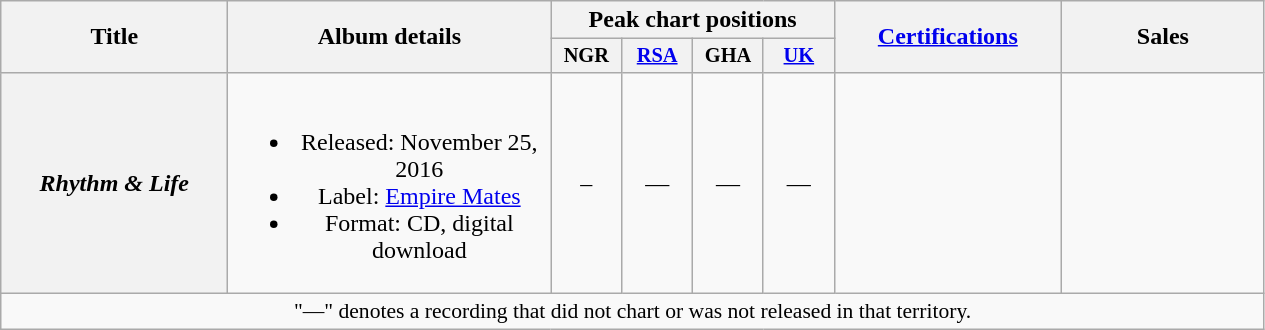<table class="wikitable" style="text-align:center;">
<tr>
<th scope="col" rowspan="2" style="width:9em;">Title</th>
<th scope="col" rowspan="2" style="width:13em;">Album details</th>
<th scope="col" colspan="4">Peak chart positions</th>
<th scope="col" rowspan="2" style="width:9em;"><a href='#'>Certifications</a></th>
<th scope="col" rowspan="2" style="width:8em;">Sales</th>
</tr>
<tr>
<th scope="col" style="width:3em;font-size:85%;">NGR</th>
<th scope="col" style="width:3em;font-size:85%;"><a href='#'>RSA</a></th>
<th scope="col" style="width:3em;font-size:85%;">GHA</th>
<th scope="col" style="width:3em;font-size:85%;"><a href='#'>UK</a></th>
</tr>
<tr>
<th scope="row"><em>Rhythm & Life</em></th>
<td><br><ul><li>Released: November 25, 2016</li><li>Label: <a href='#'>Empire Mates</a></li><li>Format: CD, digital download</li></ul></td>
<td>–</td>
<td>—</td>
<td>—</td>
<td>—</td>
<td></td>
<td></td>
</tr>
<tr>
<td colspan="15" style="font-size:90%">"—" denotes a recording that did not chart or was not released in that territory.</td>
</tr>
</table>
